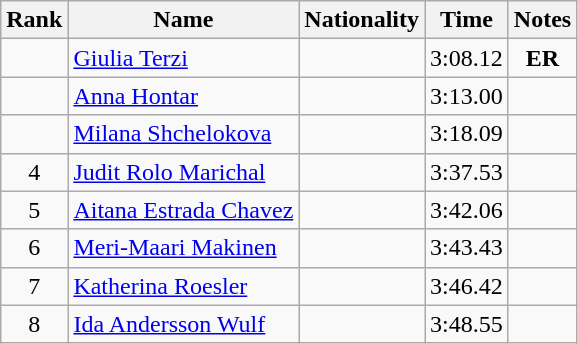<table class="wikitable sortable" style="text-align:center">
<tr>
<th>Rank</th>
<th>Name</th>
<th>Nationality</th>
<th>Time</th>
<th>Notes</th>
</tr>
<tr>
<td></td>
<td align=left><a href='#'>Giulia Terzi</a></td>
<td align=left></td>
<td>3:08.12</td>
<td><strong>ER</strong></td>
</tr>
<tr>
<td></td>
<td align=left><a href='#'>Anna Hontar</a></td>
<td align=left></td>
<td>3:13.00</td>
<td></td>
</tr>
<tr>
<td></td>
<td align=left><a href='#'>Milana Shchelokova</a></td>
<td align=left></td>
<td>3:18.09</td>
<td></td>
</tr>
<tr>
<td>4</td>
<td align=left><a href='#'>Judit Rolo Marichal</a></td>
<td align=left></td>
<td>3:37.53</td>
<td></td>
</tr>
<tr>
<td>5</td>
<td align=left><a href='#'>Aitana Estrada Chavez</a></td>
<td align=left></td>
<td>3:42.06</td>
<td></td>
</tr>
<tr>
<td>6</td>
<td align=left><a href='#'>Meri-Maari Makinen</a></td>
<td align=left></td>
<td>3:43.43</td>
<td></td>
</tr>
<tr>
<td>7</td>
<td align=left><a href='#'>Katherina Roesler</a></td>
<td align=left></td>
<td>3:46.42</td>
<td></td>
</tr>
<tr>
<td>8</td>
<td align=left><a href='#'>Ida Andersson Wulf</a></td>
<td align=left></td>
<td>3:48.55</td>
<td></td>
</tr>
</table>
